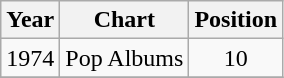<table class="wikitable">
<tr>
<th>Year</th>
<th>Chart</th>
<th>Position</th>
</tr>
<tr>
<td align="left">1974</td>
<td align="left">Pop Albums</td>
<td align="center">10</td>
</tr>
<tr>
</tr>
</table>
